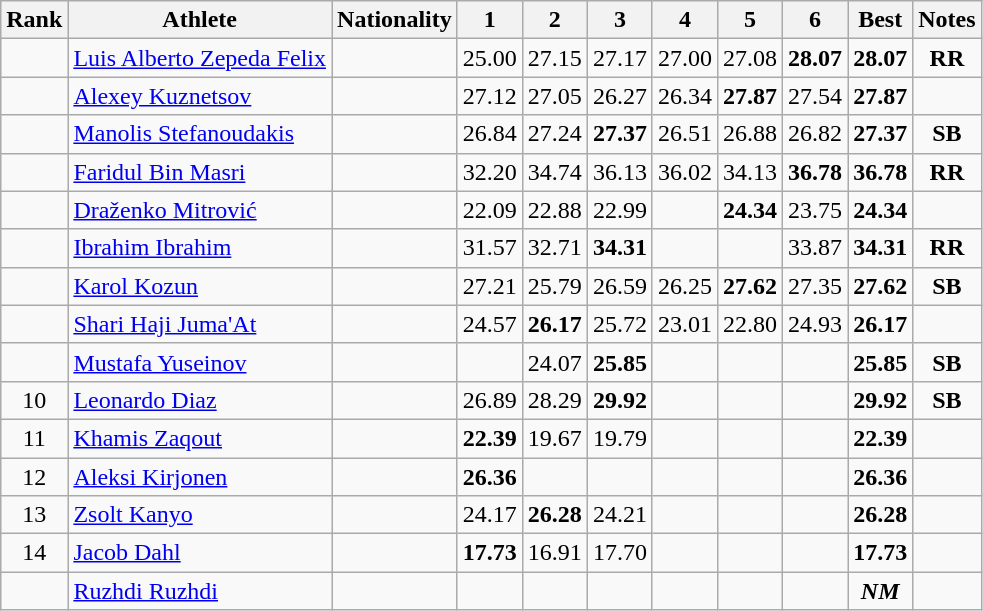<table class="wikitable sortable" style="text-align:center">
<tr>
<th>Rank</th>
<th>Athlete</th>
<th>Nationality</th>
<th width="25">1</th>
<th width="25">2</th>
<th width="25">3</th>
<th width="25">4</th>
<th width="25">5</th>
<th width="25">6</th>
<th>Best</th>
<th>Notes</th>
</tr>
<tr>
<td></td>
<td style="text-align:left;"><a href='#'>Luis Alberto Zepeda Felix</a></td>
<td style="text-align:left;"></td>
<td>25.00</td>
<td>27.15</td>
<td>27.17</td>
<td>27.00</td>
<td>27.08</td>
<td><strong>28.07</strong></td>
<td><strong>28.07</strong></td>
<td><strong>RR</strong></td>
</tr>
<tr>
<td></td>
<td style="text-align:left;"><a href='#'>Alexey Kuznetsov</a></td>
<td style="text-align:left;"></td>
<td>27.12</td>
<td>27.05</td>
<td>26.27</td>
<td>26.34</td>
<td><strong>27.87</strong></td>
<td>27.54</td>
<td><strong>27.87</strong></td>
<td></td>
</tr>
<tr>
<td></td>
<td style="text-align:left;"><a href='#'>Manolis Stefanoudakis</a></td>
<td style="text-align:left;"></td>
<td>26.84</td>
<td>27.24</td>
<td><strong>27.37</strong></td>
<td>26.51</td>
<td>26.88</td>
<td>26.82</td>
<td><strong>27.37</strong></td>
<td><strong>SB</strong></td>
</tr>
<tr>
<td></td>
<td style="text-align:left;"><a href='#'>Faridul Bin Masri</a></td>
<td style="text-align:left;"></td>
<td>32.20</td>
<td>34.74</td>
<td>36.13</td>
<td>36.02</td>
<td>34.13</td>
<td><strong>36.78</strong></td>
<td><strong>36.78</strong></td>
<td><strong>RR</strong></td>
</tr>
<tr>
<td></td>
<td style="text-align:left;"><a href='#'>Draženko Mitrović</a></td>
<td style="text-align:left;"></td>
<td>22.09</td>
<td>22.88</td>
<td>22.99</td>
<td></td>
<td><strong>24.34</strong></td>
<td>23.75</td>
<td><strong>24.34</strong></td>
<td></td>
</tr>
<tr>
<td></td>
<td style="text-align:left;"><a href='#'>Ibrahim Ibrahim</a></td>
<td style="text-align:left;"></td>
<td>31.57</td>
<td>32.71</td>
<td><strong>34.31</strong></td>
<td></td>
<td></td>
<td>33.87</td>
<td><strong>34.31</strong></td>
<td><strong>RR</strong></td>
</tr>
<tr>
<td></td>
<td style="text-align:left;"><a href='#'>Karol Kozun</a></td>
<td style="text-align:left;"></td>
<td>27.21</td>
<td>25.79</td>
<td>26.59</td>
<td>26.25</td>
<td><strong>27.62</strong></td>
<td>27.35</td>
<td><strong>27.62</strong></td>
<td><strong>SB</strong></td>
</tr>
<tr>
<td></td>
<td style="text-align:left;"><a href='#'>Shari Haji Juma'At</a></td>
<td style="text-align:left;"></td>
<td>24.57</td>
<td><strong>26.17</strong></td>
<td>25.72</td>
<td>23.01</td>
<td>22.80</td>
<td>24.93</td>
<td><strong>26.17</strong></td>
<td></td>
</tr>
<tr>
<td></td>
<td style="text-align:left;"><a href='#'>Mustafa Yuseinov</a></td>
<td style="text-align:left;"></td>
<td></td>
<td>24.07</td>
<td><strong>25.85</strong></td>
<td></td>
<td></td>
<td></td>
<td><strong>25.85</strong></td>
<td><strong>SB</strong></td>
</tr>
<tr>
<td>10</td>
<td style="text-align:left;"><a href='#'>Leonardo Diaz</a></td>
<td style="text-align:left;"></td>
<td>26.89</td>
<td>28.29</td>
<td><strong>29.92</strong></td>
<td></td>
<td></td>
<td></td>
<td><strong>29.92</strong></td>
<td><strong>SB</strong></td>
</tr>
<tr>
<td>11</td>
<td style="text-align:left;"><a href='#'>Khamis Zaqout</a></td>
<td style="text-align:left;"></td>
<td><strong>22.39</strong></td>
<td>19.67</td>
<td>19.79</td>
<td></td>
<td></td>
<td></td>
<td><strong>22.39</strong></td>
<td></td>
</tr>
<tr>
<td>12</td>
<td style="text-align:left;"><a href='#'>Aleksi Kirjonen</a></td>
<td style="text-align:left;"></td>
<td><strong>26.36</strong></td>
<td></td>
<td></td>
<td></td>
<td></td>
<td></td>
<td><strong>26.36</strong></td>
<td></td>
</tr>
<tr>
<td>13</td>
<td style="text-align:left;"><a href='#'>Zsolt Kanyo</a></td>
<td style="text-align:left;"></td>
<td>24.17</td>
<td><strong>26.28</strong></td>
<td>24.21</td>
<td></td>
<td></td>
<td></td>
<td><strong>26.28</strong></td>
<td></td>
</tr>
<tr>
<td>14</td>
<td style="text-align:left;"><a href='#'>Jacob Dahl</a></td>
<td style="text-align:left;"></td>
<td><strong>17.73</strong></td>
<td>16.91</td>
<td>17.70</td>
<td></td>
<td></td>
<td></td>
<td><strong>17.73</strong></td>
<td></td>
</tr>
<tr>
<td></td>
<td style="text-align:left;"><a href='#'>Ruzhdi Ruzhdi</a></td>
<td style="text-align:left;"></td>
<td></td>
<td></td>
<td></td>
<td></td>
<td></td>
<td></td>
<td><strong> <em>NM<strong><em></td>
<td></td>
</tr>
</table>
